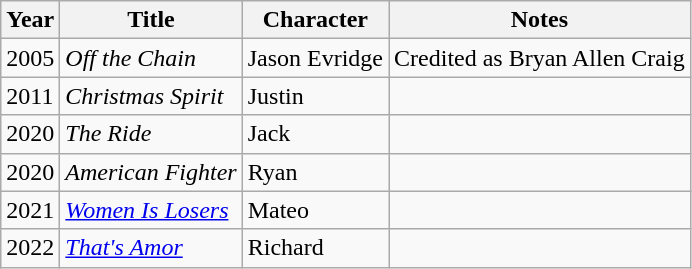<table class="wikitable sortable plainrowheaders">
<tr>
<th>Year</th>
<th>Title</th>
<th>Character</th>
<th>Notes</th>
</tr>
<tr>
<td>2005</td>
<td><em>Off the Chain</em></td>
<td>Jason Evridge</td>
<td>Credited as Bryan Allen Craig</td>
</tr>
<tr>
<td>2011</td>
<td><em>Christmas Spirit</em></td>
<td>Justin</td>
<td></td>
</tr>
<tr>
<td>2020</td>
<td><em>The Ride</em></td>
<td>Jack</td>
<td></td>
</tr>
<tr>
<td>2020</td>
<td><em>American Fighter</em></td>
<td>Ryan</td>
<td></td>
</tr>
<tr>
<td>2021</td>
<td><em><a href='#'>Women Is Losers</a></em></td>
<td>Mateo</td>
<td></td>
</tr>
<tr>
<td>2022</td>
<td><em><a href='#'>That's Amor</a></em></td>
<td>Richard</td>
<td></td>
</tr>
</table>
